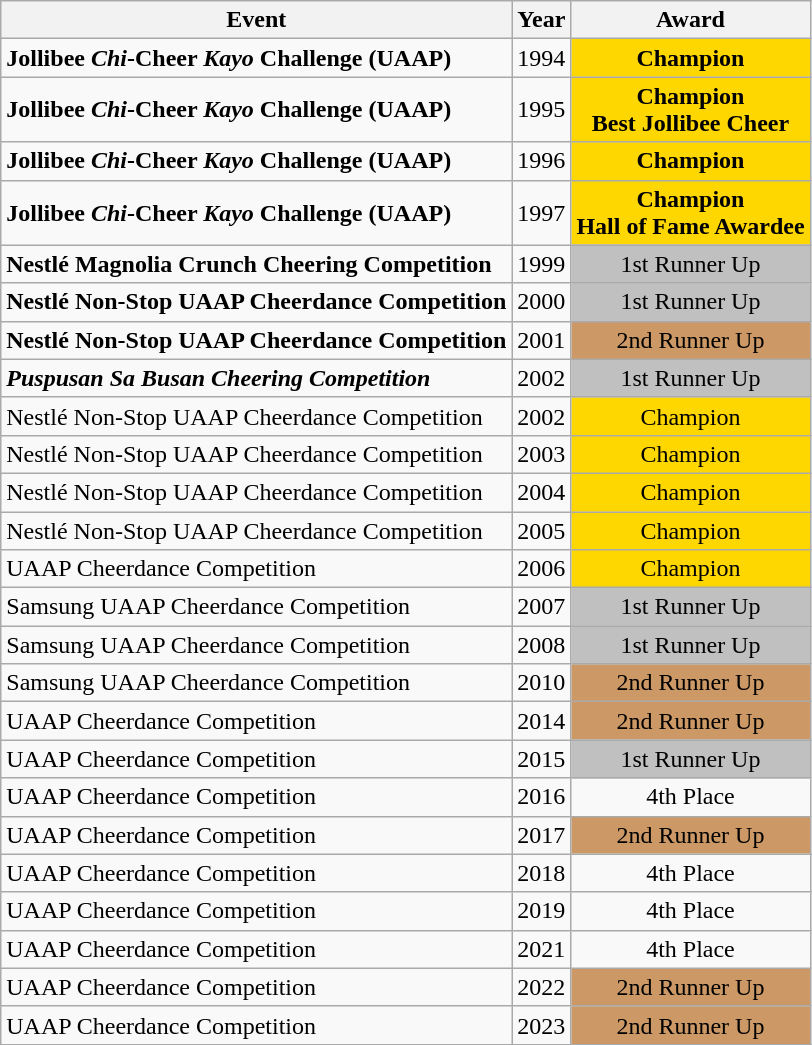<table class="wikitable" style="text align: center">
<tr>
<th>Event</th>
<th>Year</th>
<th>Award</th>
</tr>
<tr>
<td><strong>Jollibee <em>Chi</em>-Cheer <em>Kayo</em> Challenge (UAAP)</strong></td>
<td style="text-align:center">1994</td>
<td style="background:gold;text-align:center"><strong>Champion</strong></td>
</tr>
<tr>
<td><strong>Jollibee <em>Chi</em>-Cheer <em>Kayo</em> Challenge (UAAP)</strong></td>
<td style="text-align:center">1995</td>
<td style="background:gold;text-align:center"><strong>Champion</strong><br><strong>Best Jollibee Cheer</strong></td>
</tr>
<tr>
<td><strong>Jollibee <em>Chi</em>-Cheer <em>Kayo</em> Challenge (UAAP)</strong></td>
<td style="text-align:center">1996</td>
<td style="background:gold;text-align:center"><strong>Champion</strong></td>
</tr>
<tr>
<td><strong>Jollibee <em>Chi</em>-Cheer <em>Kayo</em> Challenge (UAAP)</strong></td>
<td style="text-align:center">1997</td>
<td style="background:gold;text-align:center"><strong>Champion</strong><br><strong>Hall of Fame Awardee</strong></td>
</tr>
<tr>
<td><strong>Nestlé Magnolia Crunch Cheering Competition</strong></td>
<td style="text-align:center">1999</td>
<td style="background:silver;text-align:center">1st Runner Up</td>
</tr>
<tr>
<td><strong>Nestlé Non-Stop UAAP Cheerdance Competition</strong></td>
<td style="text-align:center">2000</td>
<td style="background:silver;text-align:center">1st Runner Up</td>
</tr>
<tr>
<td><strong>Nestlé Non-Stop UAAP Cheerdance Competition</strong></td>
<td style="text-align:center">2001</td>
<td style="background:#cc9966;text-align:center">2nd Runner Up</td>
</tr>
<tr>
<td><strong><em>Puspusan Sa<em> Busan Cheering Competition<strong></td>
<td style="text-align:center">2002</td>
<td style="background:silver;text-align:center">1st Runner Up</td>
</tr>
<tr>
<td></strong>Nestlé Non-Stop UAAP Cheerdance Competition<strong></td>
<td style="text-align:center">2002</td>
<td style="background:gold;text-align:center"></strong>Champion<strong></td>
</tr>
<tr>
<td></strong>Nestlé Non-Stop UAAP Cheerdance Competition<strong></td>
<td style="text-align:center">2003</td>
<td style="background:gold;text-align:center"></strong>Champion<strong></td>
</tr>
<tr>
<td></strong>Nestlé Non-Stop UAAP Cheerdance Competition<strong></td>
<td style="text-align:center">2004</td>
<td style="background:gold;text-align:center"></strong>Champion<strong></td>
</tr>
<tr>
<td></strong>Nestlé Non-Stop UAAP Cheerdance Competition<strong></td>
<td style="text-align:center">2005</td>
<td style="background:gold;text-align:center"></strong>Champion<strong></td>
</tr>
<tr>
<td></strong>UAAP Cheerdance Competition<strong></td>
<td style="text-align:center">2006</td>
<td style="background:gold;text-align:center"></strong>Champion<strong></td>
</tr>
<tr>
<td></strong>Samsung UAAP Cheerdance Competition<strong></td>
<td style="text-align:center">2007</td>
<td style="background:silver;text-align:center">1st Runner Up</td>
</tr>
<tr>
<td></strong>Samsung UAAP Cheerdance Competition<strong></td>
<td style="text-align:center">2008</td>
<td style="background:silver;text-align:center">1st Runner Up</td>
</tr>
<tr>
<td></strong>Samsung UAAP Cheerdance Competition<strong></td>
<td style="text-align:center">2010</td>
<td style="background:#cc9966;text-align:center">2nd Runner Up</td>
</tr>
<tr>
<td></strong>UAAP Cheerdance Competition<strong></td>
<td style="text-align:center">2014</td>
<td style="background:#cc9966;text-align:center">2nd Runner Up</td>
</tr>
<tr>
<td></strong>UAAP Cheerdance Competition<strong></td>
<td style="text-align:center">2015</td>
<td style="background:silver;text-align:center">1st Runner Up</td>
</tr>
<tr>
<td></strong>UAAP Cheerdance Competition<strong></td>
<td style="text-align:center">2016</td>
<td style="background:#black;text-align:center">4th Place</td>
</tr>
<tr>
<td></strong>UAAP Cheerdance Competition<strong></td>
<td style="text-align:center">2017</td>
<td style="background:#cc9966;text-align:center">2nd Runner Up</td>
</tr>
<tr>
<td></strong>UAAP Cheerdance Competition<strong></td>
<td style="text-align:center">2018</td>
<td style="background:#black;text-align:center">4th Place</td>
</tr>
<tr>
<td></strong>UAAP Cheerdance Competition<strong></td>
<td style="text-align:center">2019</td>
<td style="background:#black;text-align:center">4th Place</td>
</tr>
<tr>
<td></strong>UAAP Cheerdance Competition<strong></td>
<td style="text-align:center">2021</td>
<td style="background:#black;text-align:center">4th Place</td>
</tr>
<tr>
<td></strong>UAAP Cheerdance Competition<strong></td>
<td style="text-align:center">2022</td>
<td style="background:#cc9966;text-align:center">2nd Runner Up</td>
</tr>
<tr>
<td></strong>UAAP Cheerdance Competition<strong></td>
<td style="text-align:center">2023</td>
<td style="background:#cc9966;text-align:center">2nd Runner Up</td>
</tr>
<tr>
</tr>
</table>
